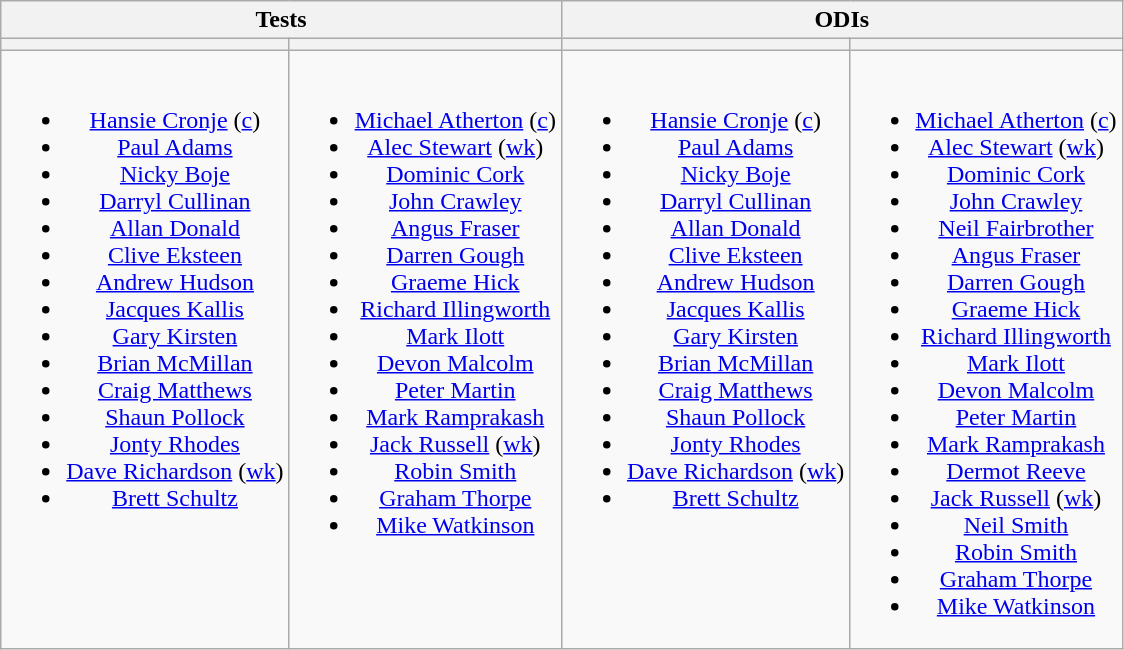<table class="wikitable" style="text-align:center">
<tr>
<th colspan="2">Tests</th>
<th colspan="2">ODIs</th>
</tr>
<tr>
<th></th>
<th></th>
<th></th>
<th></th>
</tr>
<tr style="vertical-align:top">
<td><br><ul><li><a href='#'>Hansie Cronje</a> (<a href='#'>c</a>)</li><li><a href='#'>Paul Adams</a></li><li><a href='#'>Nicky Boje</a></li><li><a href='#'>Darryl Cullinan</a></li><li><a href='#'>Allan Donald</a></li><li><a href='#'>Clive Eksteen</a></li><li><a href='#'>Andrew Hudson</a></li><li><a href='#'>Jacques Kallis</a></li><li><a href='#'>Gary Kirsten</a></li><li><a href='#'>Brian McMillan</a></li><li><a href='#'>Craig Matthews</a></li><li><a href='#'>Shaun Pollock</a></li><li><a href='#'>Jonty Rhodes</a></li><li><a href='#'>Dave Richardson</a> (<a href='#'>wk</a>)</li><li><a href='#'>Brett Schultz</a></li></ul></td>
<td><br><ul><li><a href='#'>Michael Atherton</a> (<a href='#'>c</a>)</li><li><a href='#'>Alec Stewart</a> (<a href='#'>wk</a>)</li><li><a href='#'>Dominic Cork</a></li><li><a href='#'>John Crawley</a></li><li><a href='#'>Angus Fraser</a></li><li><a href='#'>Darren Gough</a></li><li><a href='#'>Graeme Hick</a></li><li><a href='#'>Richard Illingworth</a></li><li><a href='#'>Mark Ilott</a></li><li><a href='#'>Devon Malcolm</a></li><li><a href='#'>Peter Martin</a></li><li><a href='#'>Mark Ramprakash</a></li><li><a href='#'>Jack Russell</a> (<a href='#'>wk</a>)</li><li><a href='#'>Robin Smith</a></li><li><a href='#'>Graham Thorpe</a></li><li><a href='#'>Mike Watkinson</a></li></ul></td>
<td><br><ul><li><a href='#'>Hansie Cronje</a> (<a href='#'>c</a>)</li><li><a href='#'>Paul Adams</a></li><li><a href='#'>Nicky Boje</a></li><li><a href='#'>Darryl Cullinan</a></li><li><a href='#'>Allan Donald</a></li><li><a href='#'>Clive Eksteen</a></li><li><a href='#'>Andrew Hudson</a></li><li><a href='#'>Jacques Kallis</a></li><li><a href='#'>Gary Kirsten</a></li><li><a href='#'>Brian McMillan</a></li><li><a href='#'>Craig Matthews</a></li><li><a href='#'>Shaun Pollock</a></li><li><a href='#'>Jonty Rhodes</a></li><li><a href='#'>Dave Richardson</a> (<a href='#'>wk</a>)</li><li><a href='#'>Brett Schultz</a></li></ul></td>
<td><br><ul><li><a href='#'>Michael Atherton</a> (<a href='#'>c</a>)</li><li><a href='#'>Alec Stewart</a> (<a href='#'>wk</a>)</li><li><a href='#'>Dominic Cork</a></li><li><a href='#'>John Crawley</a></li><li><a href='#'>Neil Fairbrother</a></li><li><a href='#'>Angus Fraser</a></li><li><a href='#'>Darren Gough</a></li><li><a href='#'>Graeme Hick</a></li><li><a href='#'>Richard Illingworth</a></li><li><a href='#'>Mark Ilott</a></li><li><a href='#'>Devon Malcolm</a></li><li><a href='#'>Peter Martin</a></li><li><a href='#'>Mark Ramprakash</a></li><li><a href='#'>Dermot Reeve</a></li><li><a href='#'>Jack Russell</a> (<a href='#'>wk</a>)</li><li><a href='#'>Neil Smith</a></li><li><a href='#'>Robin Smith</a></li><li><a href='#'>Graham Thorpe</a></li><li><a href='#'>Mike Watkinson</a></li></ul></td>
</tr>
</table>
